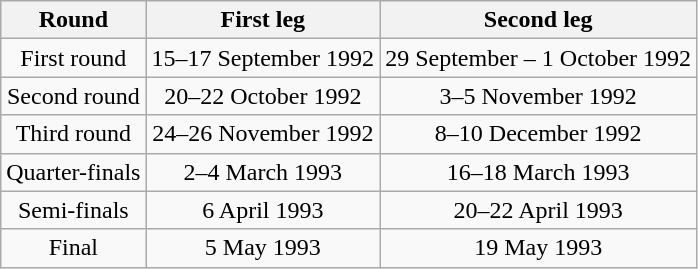<table class="wikitable" style="text-align:center">
<tr>
<th>Round</th>
<th>First leg</th>
<th>Second leg</th>
</tr>
<tr>
<td>First round</td>
<td>15–17 September 1992</td>
<td>29 September – 1 October 1992</td>
</tr>
<tr>
<td>Second round</td>
<td>20–22 October 1992</td>
<td>3–5 November 1992</td>
</tr>
<tr>
<td>Third round</td>
<td>24–26 November 1992</td>
<td>8–10 December 1992</td>
</tr>
<tr>
<td>Quarter-finals</td>
<td>2–4 March 1993</td>
<td>16–18 March 1993</td>
</tr>
<tr>
<td>Semi-finals</td>
<td>6 April 1993</td>
<td>20–22 April 1993</td>
</tr>
<tr>
<td>Final</td>
<td>5 May 1993</td>
<td>19 May 1993</td>
</tr>
</table>
